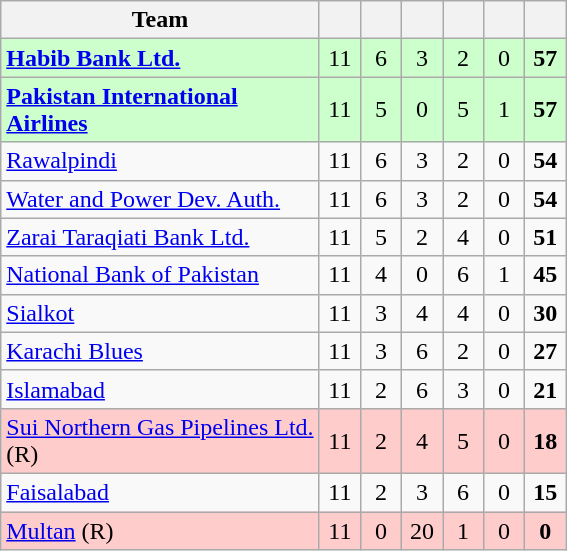<table class="wikitable sortable" style="text-align:center";"font-size:95%">
<tr>
<th style="width:205px;">Team</th>
<th style="width:20px;"></th>
<th style="width:20px;"></th>
<th style="width:20px;"></th>
<th style="width:20px;"></th>
<th style="width:20px;"></th>
<th style="width:20px;"></th>
</tr>
<tr bgcolor="#ccffcc">
<td style="text-align:left"><strong><a href='#'>Habib Bank Ltd.</a></strong></td>
<td>11</td>
<td>6</td>
<td>3</td>
<td>2</td>
<td>0</td>
<td><strong>57</strong></td>
</tr>
<tr bgcolor="#ccffcc">
<td style="text-align:left"><strong><a href='#'>Pakistan International Airlines</a></strong></td>
<td>11</td>
<td>5</td>
<td>0</td>
<td>5</td>
<td>1</td>
<td><strong>57</strong></td>
</tr>
<tr>
<td style="text-align:left"><a href='#'>Rawalpindi</a></td>
<td>11</td>
<td>6</td>
<td>3</td>
<td>2</td>
<td>0</td>
<td><strong>54</strong></td>
</tr>
<tr>
<td style="text-align:left"><a href='#'>Water and Power Dev. Auth.</a></td>
<td>11</td>
<td>6</td>
<td>3</td>
<td>2</td>
<td>0</td>
<td><strong>54</strong></td>
</tr>
<tr>
<td style="text-align:left"><a href='#'>Zarai Taraqiati Bank Ltd.</a></td>
<td>11</td>
<td>5</td>
<td>2</td>
<td>4</td>
<td>0</td>
<td><strong>51</strong></td>
</tr>
<tr>
<td style="text-align:left"><a href='#'>National Bank of Pakistan</a></td>
<td>11</td>
<td>4</td>
<td>0</td>
<td>6</td>
<td>1</td>
<td><strong>45</strong></td>
</tr>
<tr>
<td style="text-align:left"><a href='#'>Sialkot</a></td>
<td>11</td>
<td>3</td>
<td>4</td>
<td>4</td>
<td>0</td>
<td><strong>30</strong></td>
</tr>
<tr>
<td style="text-align:left"><a href='#'>Karachi Blues</a></td>
<td>11</td>
<td>3</td>
<td>6</td>
<td>2</td>
<td>0</td>
<td><strong>27</strong></td>
</tr>
<tr>
<td style="text-align:left"><a href='#'>Islamabad</a></td>
<td>11</td>
<td>2</td>
<td>6</td>
<td>3</td>
<td>0</td>
<td><strong>21</strong></td>
</tr>
<tr bgcolor="#ffcccc">
<td style="text-align:left"><a href='#'>Sui Northern Gas Pipelines Ltd.</a> (R)</td>
<td>11</td>
<td>2</td>
<td>4</td>
<td>5</td>
<td>0</td>
<td><strong>18</strong></td>
</tr>
<tr>
<td style="text-align:left"><a href='#'>Faisalabad</a></td>
<td>11</td>
<td>2</td>
<td>3</td>
<td>6</td>
<td>0</td>
<td><strong>15</strong></td>
</tr>
<tr bgcolor="#ffcccc">
<td style="text-align:left"><a href='#'>Multan</a> (R)</td>
<td>11</td>
<td>0</td>
<td>20</td>
<td>1</td>
<td>0</td>
<td><strong>0</strong></td>
</tr>
</table>
